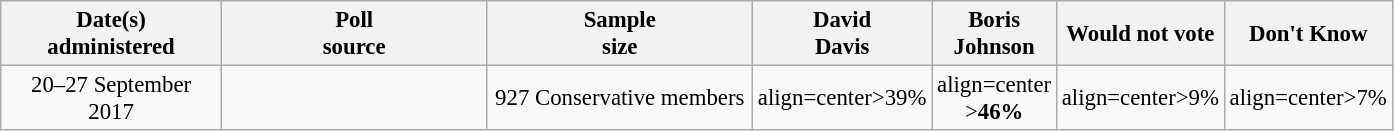<table class="wikitable" style="text-align:center;font-size:95%;line-height:18px">
<tr>
<th style="width:140px;">Date(s) <br>administered</th>
<th style="width:170px;">Poll <br>source</th>
<th style="width:170px;">Sample<br>size</th>
<th style="width:60px;">David<br>Davis</th>
<th style="width:60px;">Boris<br>Johnson</th>
<th style="width:60px;">Would not vote</th>
<th style="width:60px;">Don't Know</th>
</tr>
<tr>
<td align=center>20–27 September 2017</td>
<td align=center></td>
<td align=center>927 Conservative members</td>
<td <----Davis----> align=center>39%</td>
<td <----Johnson ----> align=center ><strong>46%</strong></td>
<td <----Would not vote----> align=center>9%</td>
<td <----Don't Know----> align=center>7%</td>
</tr>
</table>
